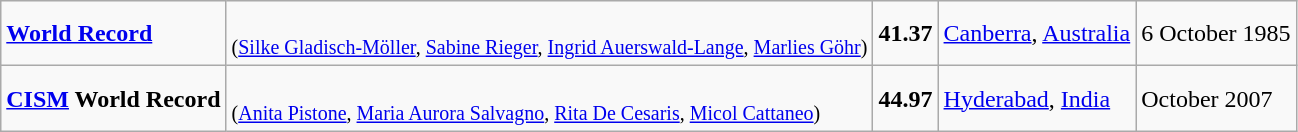<table class="wikitable">
<tr>
<td><strong><a href='#'>World Record</a></strong></td>
<td><br><small>(<a href='#'>Silke Gladisch-Möller</a>, <a href='#'>Sabine Rieger</a>, <a href='#'>Ingrid Auerswald-Lange</a>, <a href='#'>Marlies Göhr</a>)</small></td>
<td><strong>41.37</strong></td>
<td><a href='#'>Canberra</a>, <a href='#'>Australia</a></td>
<td>6 October 1985</td>
</tr>
<tr>
<td><strong><a href='#'>CISM</a> World Record</strong></td>
<td><br><small>(<a href='#'>Anita Pistone</a>, <a href='#'>Maria Aurora Salvagno</a>, <a href='#'>Rita De Cesaris</a>, <a href='#'>Micol Cattaneo</a>)</small></td>
<td><strong>44.97</strong></td>
<td><a href='#'>Hyderabad</a>, <a href='#'>India</a></td>
<td>October 2007</td>
</tr>
</table>
